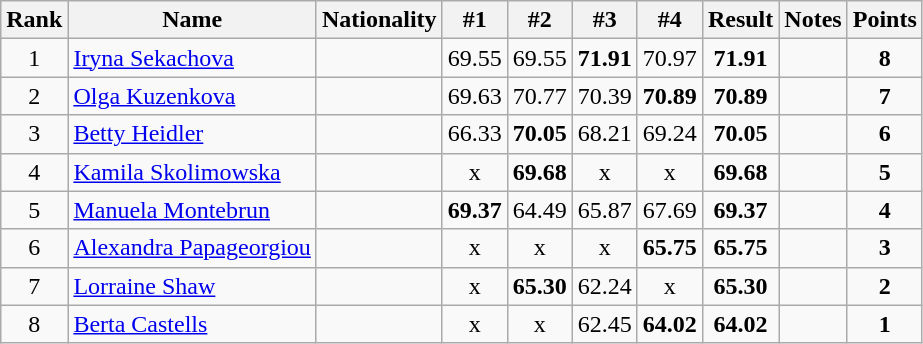<table class="wikitable sortable" style="text-align:center">
<tr>
<th>Rank</th>
<th>Name</th>
<th>Nationality</th>
<th>#1</th>
<th>#2</th>
<th>#3</th>
<th>#4</th>
<th>Result</th>
<th>Notes</th>
<th>Points</th>
</tr>
<tr>
<td>1</td>
<td align=left><a href='#'>Iryna Sekachova</a></td>
<td align=left></td>
<td>69.55</td>
<td>69.55</td>
<td><strong>71.91</strong></td>
<td>70.97</td>
<td><strong>71.91</strong></td>
<td></td>
<td><strong>8</strong></td>
</tr>
<tr>
<td>2</td>
<td align=left><a href='#'>Olga Kuzenkova</a></td>
<td align=left></td>
<td>69.63</td>
<td>70.77</td>
<td>70.39</td>
<td><strong>70.89</strong></td>
<td><strong>70.89</strong></td>
<td></td>
<td><strong>7</strong></td>
</tr>
<tr>
<td>3</td>
<td align=left><a href='#'>Betty Heidler</a></td>
<td align=left></td>
<td>66.33</td>
<td><strong>70.05</strong></td>
<td>68.21</td>
<td>69.24</td>
<td><strong>70.05</strong></td>
<td></td>
<td><strong>6</strong></td>
</tr>
<tr>
<td>4</td>
<td align=left><a href='#'>Kamila Skolimowska</a></td>
<td align=left></td>
<td>x</td>
<td><strong>69.68</strong></td>
<td>x</td>
<td>x</td>
<td><strong>69.68</strong></td>
<td></td>
<td><strong>5</strong></td>
</tr>
<tr>
<td>5</td>
<td align=left><a href='#'>Manuela Montebrun</a></td>
<td align=left></td>
<td><strong>69.37</strong></td>
<td>64.49</td>
<td>65.87</td>
<td>67.69</td>
<td><strong>69.37</strong></td>
<td></td>
<td><strong>4</strong></td>
</tr>
<tr>
<td>6</td>
<td align=left><a href='#'>Alexandra Papageorgiou</a></td>
<td align=left></td>
<td>x</td>
<td>x</td>
<td>x</td>
<td><strong>65.75</strong></td>
<td><strong>65.75</strong></td>
<td></td>
<td><strong>3</strong></td>
</tr>
<tr>
<td>7</td>
<td align=left><a href='#'>Lorraine Shaw</a></td>
<td align=left></td>
<td>x</td>
<td><strong>65.30</strong></td>
<td>62.24</td>
<td>x</td>
<td><strong>65.30</strong></td>
<td></td>
<td><strong>2</strong></td>
</tr>
<tr>
<td>8</td>
<td align=left><a href='#'>Berta Castells</a></td>
<td align=left></td>
<td>x</td>
<td>x</td>
<td>62.45</td>
<td><strong>64.02</strong></td>
<td><strong>64.02</strong></td>
<td></td>
<td><strong>1</strong></td>
</tr>
</table>
